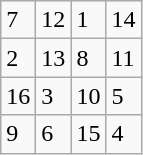<table class="wikitable" style="float: left;">
<tr>
<td>7</td>
<td>12</td>
<td>1</td>
<td>14</td>
</tr>
<tr>
<td>2</td>
<td>13</td>
<td>8</td>
<td>11</td>
</tr>
<tr>
<td>16</td>
<td>3</td>
<td>10</td>
<td>5</td>
</tr>
<tr>
<td>9</td>
<td>6</td>
<td>15</td>
<td>4</td>
</tr>
</table>
